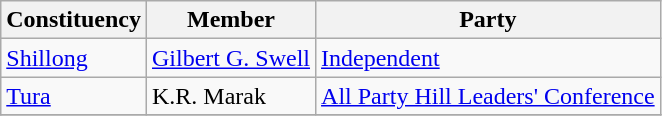<table class="wikitable sortable">
<tr>
<th>Constituency</th>
<th>Member</th>
<th>Party</th>
</tr>
<tr>
<td><a href='#'>Shillong</a></td>
<td><a href='#'>Gilbert G. Swell</a></td>
<td><a href='#'>Independent</a></td>
</tr>
<tr>
<td><a href='#'>Tura</a></td>
<td>K.R. Marak</td>
<td><a href='#'>All Party Hill Leaders' Conference</a></td>
</tr>
<tr>
</tr>
</table>
